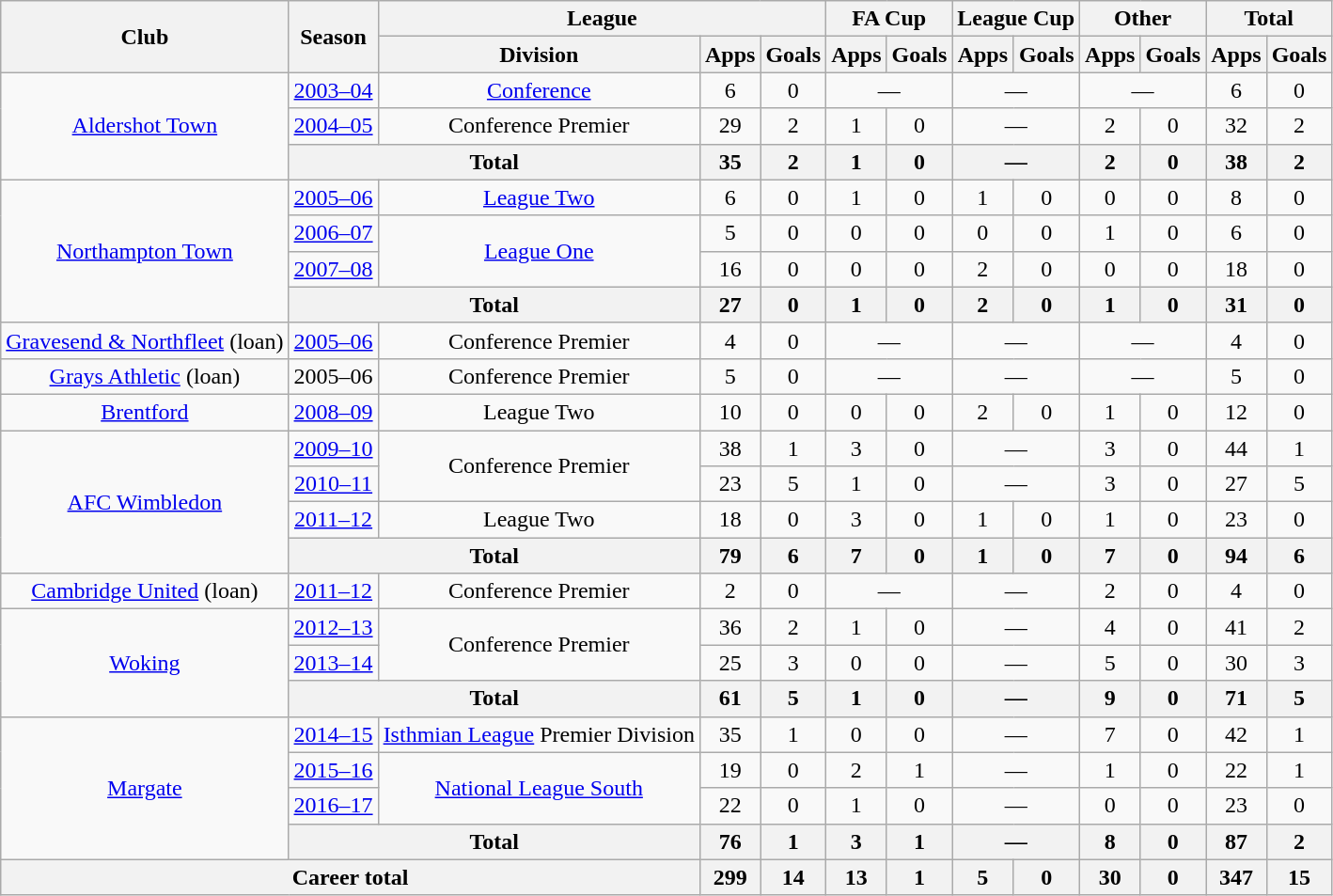<table class="wikitable" style="text-align: center">
<tr>
<th rowspan="2">Club</th>
<th rowspan="2">Season</th>
<th colspan="3">League</th>
<th colspan="2">FA Cup</th>
<th colspan="2">League Cup</th>
<th colspan="2">Other</th>
<th colspan="2">Total</th>
</tr>
<tr>
<th>Division</th>
<th>Apps</th>
<th>Goals</th>
<th>Apps</th>
<th>Goals</th>
<th>Apps</th>
<th>Goals</th>
<th>Apps</th>
<th>Goals</th>
<th>Apps</th>
<th>Goals</th>
</tr>
<tr>
<td rowspan="3"><a href='#'>Aldershot Town</a></td>
<td><a href='#'>2003–04</a></td>
<td><a href='#'>Conference</a></td>
<td>6</td>
<td>0</td>
<td colspan="2">—</td>
<td colspan="2">—</td>
<td colspan="2">—</td>
<td>6</td>
<td>0</td>
</tr>
<tr>
<td><a href='#'>2004–05</a></td>
<td>Conference Premier</td>
<td>29</td>
<td>2</td>
<td>1</td>
<td>0</td>
<td colspan="2">—</td>
<td>2</td>
<td>0</td>
<td>32</td>
<td>2</td>
</tr>
<tr>
<th colspan="2">Total</th>
<th>35</th>
<th>2</th>
<th>1</th>
<th>0</th>
<th colspan="2">—</th>
<th>2</th>
<th>0</th>
<th>38</th>
<th>2</th>
</tr>
<tr>
<td rowspan="4"><a href='#'>Northampton Town</a></td>
<td><a href='#'>2005–06</a></td>
<td><a href='#'>League Two</a></td>
<td>6</td>
<td>0</td>
<td>1</td>
<td>0</td>
<td>1</td>
<td>0</td>
<td>0</td>
<td>0</td>
<td>8</td>
<td>0</td>
</tr>
<tr>
<td><a href='#'>2006–07</a></td>
<td rowspan="2"><a href='#'>League One</a></td>
<td>5</td>
<td>0</td>
<td>0</td>
<td>0</td>
<td>0</td>
<td>0</td>
<td>1</td>
<td>0</td>
<td>6</td>
<td>0</td>
</tr>
<tr>
<td><a href='#'>2007–08</a></td>
<td>16</td>
<td>0</td>
<td>0</td>
<td>0</td>
<td>2</td>
<td>0</td>
<td>0</td>
<td>0</td>
<td>18</td>
<td>0</td>
</tr>
<tr>
<th colspan="2">Total</th>
<th>27</th>
<th>0</th>
<th>1</th>
<th>0</th>
<th>2</th>
<th>0</th>
<th>1</th>
<th>0</th>
<th>31</th>
<th>0</th>
</tr>
<tr>
<td><a href='#'>Gravesend & Northfleet</a> (loan)</td>
<td><a href='#'>2005–06</a></td>
<td>Conference Premier</td>
<td>4</td>
<td>0</td>
<td colspan="2">—</td>
<td colspan="2">—</td>
<td colspan="2">—</td>
<td>4</td>
<td>0</td>
</tr>
<tr>
<td><a href='#'>Grays Athletic</a> (loan)</td>
<td>2005–06</td>
<td>Conference Premier</td>
<td>5</td>
<td>0</td>
<td colspan="2">—</td>
<td colspan="2">—</td>
<td colspan="2">—</td>
<td>5</td>
<td>0</td>
</tr>
<tr>
<td><a href='#'>Brentford</a></td>
<td><a href='#'>2008–09</a></td>
<td>League Two</td>
<td>10</td>
<td>0</td>
<td>0</td>
<td>0</td>
<td>2</td>
<td>0</td>
<td>1</td>
<td>0</td>
<td>12</td>
<td>0</td>
</tr>
<tr>
<td rowspan="4"><a href='#'>AFC Wimbledon</a></td>
<td><a href='#'>2009–10</a></td>
<td rowspan="2">Conference Premier</td>
<td>38</td>
<td>1</td>
<td>3</td>
<td>0</td>
<td colspan="2">—</td>
<td>3</td>
<td>0</td>
<td>44</td>
<td>1</td>
</tr>
<tr>
<td><a href='#'>2010–11</a></td>
<td>23</td>
<td>5</td>
<td>1</td>
<td>0</td>
<td colspan="2">—</td>
<td>3</td>
<td>0</td>
<td>27</td>
<td>5</td>
</tr>
<tr>
<td><a href='#'>2011–12</a></td>
<td>League Two</td>
<td>18</td>
<td>0</td>
<td>3</td>
<td>0</td>
<td>1</td>
<td>0</td>
<td>1</td>
<td>0</td>
<td>23</td>
<td>0</td>
</tr>
<tr>
<th colspan="2">Total</th>
<th>79</th>
<th>6</th>
<th>7</th>
<th>0</th>
<th>1</th>
<th>0</th>
<th>7</th>
<th>0</th>
<th>94</th>
<th>6</th>
</tr>
<tr>
<td><a href='#'>Cambridge United</a> (loan)</td>
<td><a href='#'>2011–12</a></td>
<td>Conference Premier</td>
<td>2</td>
<td>0</td>
<td colspan="2">—</td>
<td colspan="2">—</td>
<td>2</td>
<td>0</td>
<td>4</td>
<td>0</td>
</tr>
<tr>
<td rowspan="3"><a href='#'>Woking</a></td>
<td><a href='#'>2012–13</a></td>
<td rowspan="2">Conference Premier</td>
<td>36</td>
<td>2</td>
<td>1</td>
<td>0</td>
<td colspan="2">—</td>
<td>4</td>
<td>0</td>
<td>41</td>
<td>2</td>
</tr>
<tr>
<td><a href='#'>2013–14</a></td>
<td>25</td>
<td>3</td>
<td>0</td>
<td>0</td>
<td colspan="2">—</td>
<td>5</td>
<td>0</td>
<td>30</td>
<td>3</td>
</tr>
<tr>
<th colspan="2">Total</th>
<th>61</th>
<th>5</th>
<th>1</th>
<th>0</th>
<th colspan="2">—</th>
<th>9</th>
<th>0</th>
<th>71</th>
<th>5</th>
</tr>
<tr>
<td rowspan="4"><a href='#'>Margate</a></td>
<td><a href='#'>2014–15</a></td>
<td><a href='#'>Isthmian League</a> Premier Division</td>
<td>35</td>
<td>1</td>
<td>0</td>
<td>0</td>
<td colspan="2">—</td>
<td>7</td>
<td>0</td>
<td>42</td>
<td>1</td>
</tr>
<tr>
<td><a href='#'>2015–16</a></td>
<td rowspan="2"><a href='#'>National League South</a></td>
<td>19</td>
<td>0</td>
<td>2</td>
<td>1</td>
<td colspan="2">—</td>
<td>1</td>
<td>0</td>
<td>22</td>
<td>1</td>
</tr>
<tr>
<td><a href='#'>2016–17</a></td>
<td>22</td>
<td>0</td>
<td>1</td>
<td>0</td>
<td colspan="2">—</td>
<td>0</td>
<td>0</td>
<td>23</td>
<td>0</td>
</tr>
<tr>
<th colspan="2">Total</th>
<th>76</th>
<th>1</th>
<th>3</th>
<th>1</th>
<th colspan="2">—</th>
<th>8</th>
<th>0</th>
<th>87</th>
<th>2</th>
</tr>
<tr>
<th colspan="3">Career total</th>
<th>299</th>
<th>14</th>
<th>13</th>
<th>1</th>
<th>5</th>
<th>0</th>
<th>30</th>
<th>0</th>
<th>347</th>
<th>15</th>
</tr>
</table>
